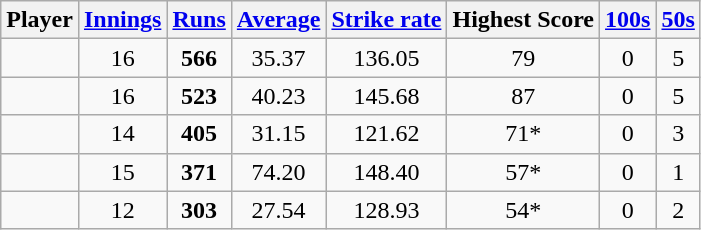<table class="wikitable sortable" style="text-align: center;">
<tr>
<th>Player</th>
<th><a href='#'>Innings</a></th>
<th><a href='#'>Runs</a></th>
<th><a href='#'>Average</a></th>
<th><a href='#'>Strike rate</a></th>
<th>Highest Score</th>
<th><a href='#'>100s</a></th>
<th><a href='#'>50s</a></th>
</tr>
<tr>
<td></td>
<td>16</td>
<td><strong>566</strong></td>
<td>35.37</td>
<td>136.05</td>
<td>79</td>
<td>0</td>
<td>5</td>
</tr>
<tr>
<td></td>
<td>16</td>
<td><strong>523</strong></td>
<td>40.23</td>
<td>145.68</td>
<td>87</td>
<td>0</td>
<td>5</td>
</tr>
<tr>
<td></td>
<td>14</td>
<td><strong>405</strong></td>
<td>31.15</td>
<td>121.62</td>
<td>71*</td>
<td>0</td>
<td>3</td>
</tr>
<tr>
<td></td>
<td>15</td>
<td><strong>371</strong></td>
<td>74.20</td>
<td>148.40</td>
<td>57*</td>
<td>0</td>
<td>1</td>
</tr>
<tr>
<td></td>
<td>12</td>
<td><strong>303</strong></td>
<td>27.54</td>
<td>128.93</td>
<td>54*</td>
<td>0</td>
<td>2</td>
</tr>
</table>
